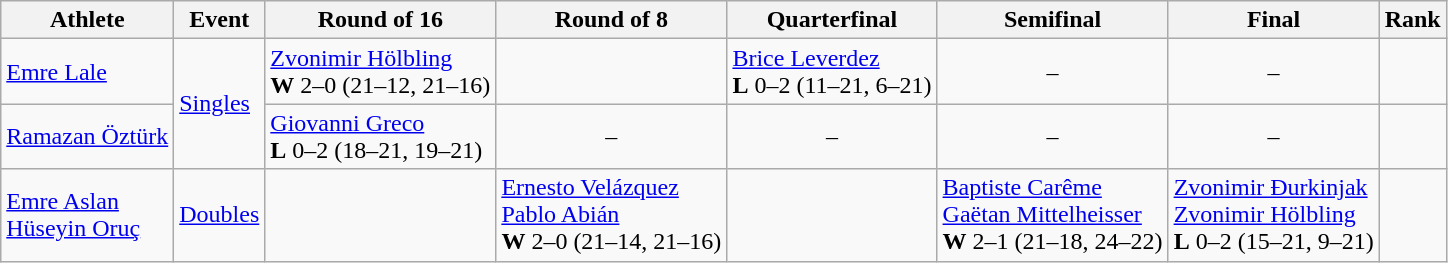<table class=wikitable>
<tr>
<th>Athlete</th>
<th>Event</th>
<th>Round of 16</th>
<th>Round of 8</th>
<th>Quarterfinal</th>
<th>Semifinal</th>
<th>Final</th>
<th>Rank</th>
</tr>
<tr>
<td><a href='#'>Emre Lale</a></td>
<td rowspan=2><a href='#'>Singles</a></td>
<td> <a href='#'>Zvonimir Hölbling</a><br><strong>W</strong> 2–0 (21–12, 21–16)</td>
<td></td>
<td> <a href='#'>Brice Leverdez</a><br><strong>L</strong> 0–2 (11–21, 6–21)</td>
<td align=center>–</td>
<td align=center>–</td>
<td></td>
</tr>
<tr>
<td><a href='#'>Ramazan Öztürk</a></td>
<td> <a href='#'>Giovanni Greco</a><br><strong>L</strong> 0–2 (18–21, 19–21)</td>
<td align=center>–</td>
<td align=center>–</td>
<td align=center>–</td>
<td align=center>–</td>
<td></td>
</tr>
<tr>
<td><a href='#'>Emre Aslan</a><br><a href='#'>Hüseyin Oruç</a></td>
<td><a href='#'>Doubles</a></td>
<td></td>
<td> <a href='#'>Ernesto Velázquez</a><br><a href='#'>Pablo Abián</a><br><strong>W</strong> 2–0 (21–14, 21–16)</td>
<td></td>
<td> <a href='#'>Baptiste Carême</a><br><a href='#'>Gaëtan Mittelheisser</a><br><strong>W</strong> 2–1 (21–18, 24–22)</td>
<td> <a href='#'>Zvonimir Đurkinjak</a><br><a href='#'>Zvonimir Hölbling</a><br><strong>L</strong> 0–2 (15–21, 9–21)</td>
<td align=center></td>
</tr>
</table>
